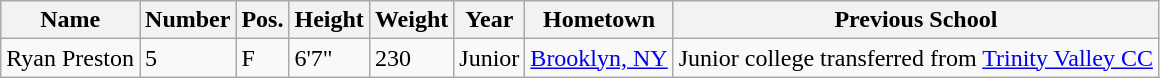<table class="wikitable sortable" border="1">
<tr>
<th>Name</th>
<th>Number</th>
<th>Pos.</th>
<th>Height</th>
<th>Weight</th>
<th>Year</th>
<th>Hometown</th>
<th class="unsortable">Previous School</th>
</tr>
<tr>
<td>Ryan Preston</td>
<td>5</td>
<td>F</td>
<td>6'7"</td>
<td>230</td>
<td>Junior</td>
<td><a href='#'>Brooklyn, NY</a></td>
<td>Junior college transferred from <a href='#'>Trinity Valley CC</a></td>
</tr>
</table>
